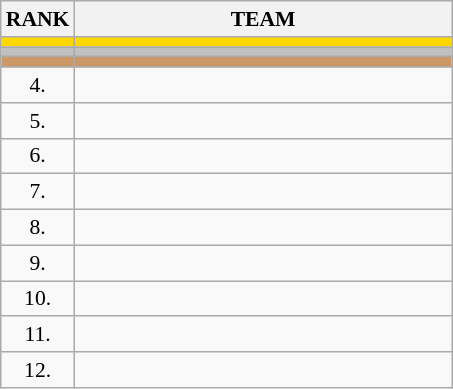<table class="wikitable" style="border-collapse: collapse; font-size: 90%;">
<tr>
<th>RANK</th>
<th align="left" style="width: 17em">TEAM</th>
</tr>
<tr bgcolor=gold>
<td align="center"></td>
<td></td>
</tr>
<tr bgcolor=silver>
<td align="center"></td>
<td></td>
</tr>
<tr bgcolor=cc9966>
<td align="center"></td>
<td></td>
</tr>
<tr>
<td align="center">4.</td>
<td></td>
</tr>
<tr>
<td align="center">5.</td>
<td></td>
</tr>
<tr>
<td align="center">6.</td>
<td></td>
</tr>
<tr>
<td align="center">7.</td>
<td></td>
</tr>
<tr>
<td align="center">8.</td>
<td></td>
</tr>
<tr>
<td align="center">9.</td>
<td></td>
</tr>
<tr>
<td align="center">10.</td>
<td></td>
</tr>
<tr>
<td align="center">11.</td>
<td></td>
</tr>
<tr>
<td align="center">12.</td>
<td></td>
</tr>
</table>
